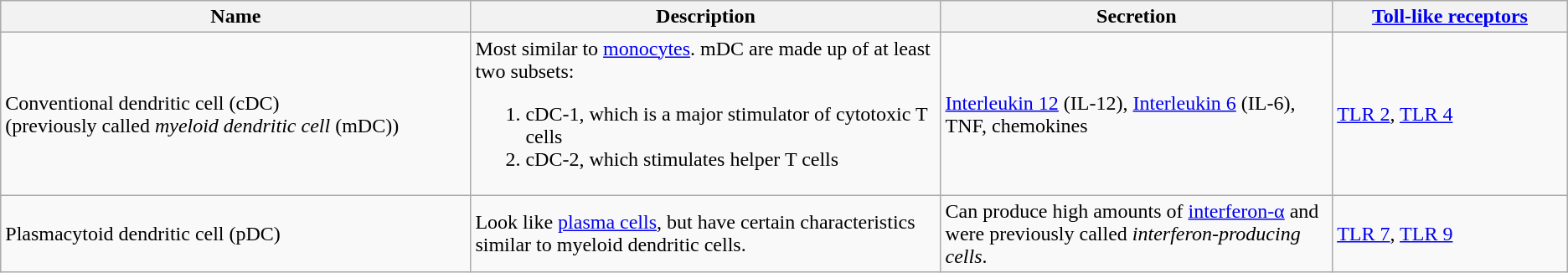<table class="wikitable">
<tr>
<th width=30%>Name</th>
<th width=30%>Description</th>
<th width=25%>Secretion</th>
<th width=15%><a href='#'>Toll-like receptors</a> </th>
</tr>
<tr>
<td>Conventional dendritic cell (cDC)<br>(previously called <em>myeloid dendritic cell</em> (mDC))</td>
<td>Most similar to <a href='#'>monocytes</a>. mDC are made up of at least two subsets:<br><ol><li>cDC-1, which is a major stimulator of cytotoxic T cells</li><li>cDC-2, which stimulates helper T cells</li></ol></td>
<td><a href='#'>Interleukin 12</a> (IL-12), <a href='#'>Interleukin 6</a> (IL-6), TNF, chemokines</td>
<td><a href='#'>TLR 2</a>, <a href='#'>TLR 4</a></td>
</tr>
<tr>
<td>Plasmacytoid dendritic cell (pDC)</td>
<td>Look like <a href='#'>plasma cells</a>, but have certain characteristics similar to myeloid dendritic cells.</td>
<td>Can produce high amounts of <a href='#'>interferon-α</a> and were previously called <em>interferon-producing cells</em>.</td>
<td><a href='#'>TLR 7</a>, <a href='#'>TLR 9</a></td>
</tr>
</table>
